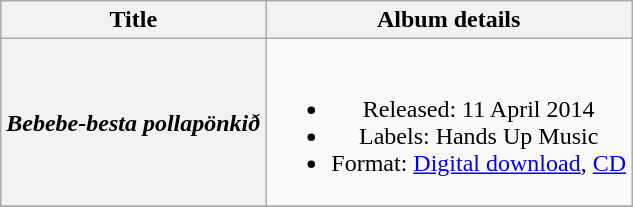<table class="wikitable plainrowheaders" style="text-align:center;">
<tr>
<th scope="col">Title</th>
<th scope="col">Album details</th>
</tr>
<tr>
<th scope="row"><em>Bebebe-besta pollapönkið</em></th>
<td><br><ul><li>Released: 11 April 2014</li><li>Labels: Hands Up Music</li><li>Format: <a href='#'>Digital download</a>, <a href='#'>CD</a></li></ul></td>
</tr>
<tr>
</tr>
</table>
